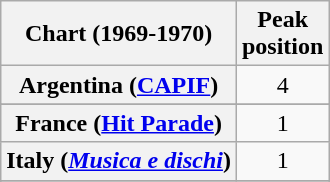<table class="wikitable sortable plainrowheaders" style="text-align:center">
<tr>
<th scope="col">Chart (1969-1970)</th>
<th scope="col">Peak<br>position</th>
</tr>
<tr>
<th scope="row">Argentina (<a href='#'>CAPIF</a>) </th>
<td style="text-align:center;">4</td>
</tr>
<tr>
</tr>
<tr>
<th scope="row">France (<a href='#'>Hit Parade</a>)</th>
<td style="text-align:center;">1</td>
</tr>
<tr>
<th scope="row">Italy (<em><a href='#'>Musica e dischi</a></em>)</th>
<td style="text-align:center;">1</td>
</tr>
<tr>
</tr>
<tr>
</tr>
</table>
